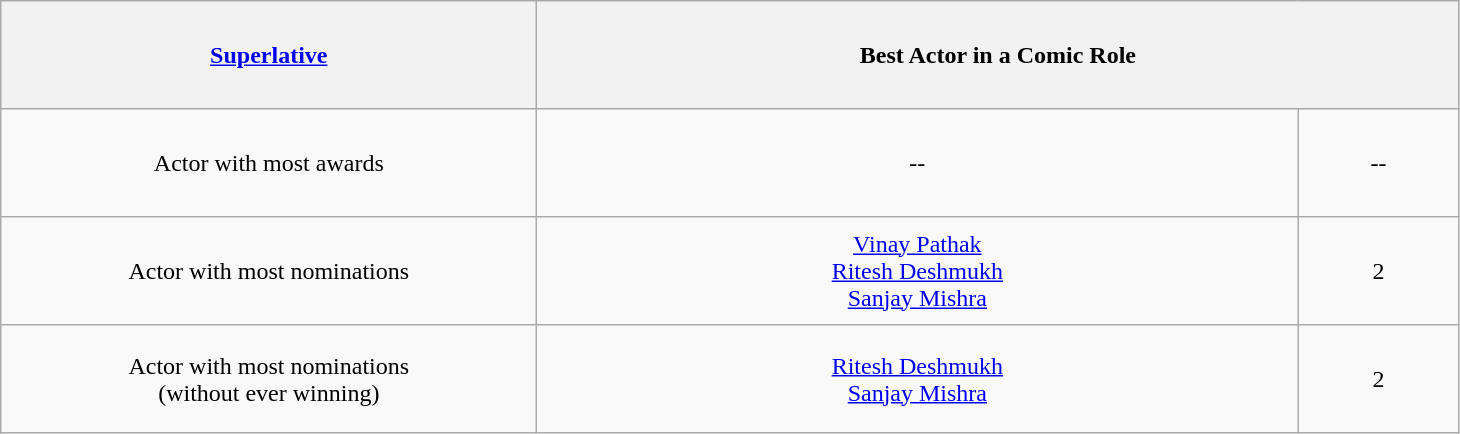<table class="wikitable" style="text-align: center">
<tr style="height:4.5em;">
<th style="width:350px;"><strong><a href='#'>Superlative</a></strong></th>
<th colspan="2" style="width:600px;"><strong>Best Actor in a Comic Role</strong></th>
</tr>
<tr style="height:4.5em;">
<td style="width:350px;">Actor with most awards</td>
<td style="width:500px;">--</td>
<td style="width:100px;">--</td>
</tr>
<tr style="height:4.5em;">
<td>Actor with most nominations</td>
<td style="width:500px;"><a href='#'>Vinay Pathak</a><br> <a href='#'>Ritesh Deshmukh</a><br> <a href='#'>Sanjay Mishra</a></td>
<td style="width:100px;">2</td>
</tr>
<tr style="height:4.5em;">
<td>Actor with most nominations<br>(without ever winning)</td>
<td style="width:500px;"><a href='#'>Ritesh Deshmukh</a><br> <a href='#'>Sanjay Mishra</a></td>
<td style="width:100px;">2</td>
</tr>
</table>
